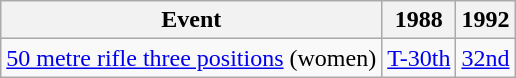<table class="wikitable" style="text-align: center">
<tr>
<th>Event</th>
<th>1988</th>
<th>1992</th>
</tr>
<tr>
<td align=left><a href='#'>50 metre rifle three positions</a> (women)</td>
<td><a href='#'>T-30th</a></td>
<td><a href='#'>32nd</a></td>
</tr>
</table>
